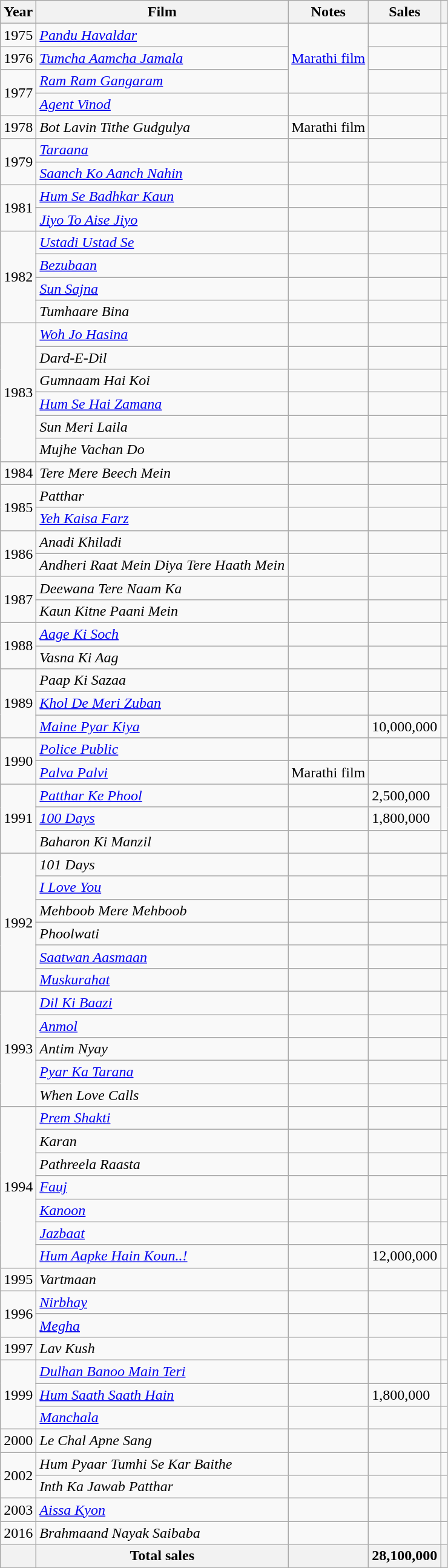<table class="wikitable">
<tr>
<th>Year</th>
<th>Film</th>
<th>Notes</th>
<th>Sales</th>
<th></th>
</tr>
<tr>
<td>1975</td>
<td><em><a href='#'>Pandu Havaldar</a></em></td>
<td rowspan="3"><a href='#'>Marathi film</a></td>
<td></td>
<td></td>
</tr>
<tr>
<td>1976</td>
<td><em><a href='#'>Tumcha Aamcha Jamala</a></em></td>
<td></td>
<td></td>
</tr>
<tr>
<td rowspan="2">1977</td>
<td><em><a href='#'>Ram Ram Gangaram</a></em></td>
<td></td>
<td></td>
</tr>
<tr>
<td><em><a href='#'>Agent Vinod</a></em></td>
<td></td>
<td></td>
<td></td>
</tr>
<tr>
<td>1978</td>
<td><em>Bot Lavin Tithe Gudgulya</em></td>
<td>Marathi film</td>
<td></td>
<td></td>
</tr>
<tr>
<td rowspan="2">1979</td>
<td><em><a href='#'>Taraana</a></em></td>
<td></td>
<td></td>
<td></td>
</tr>
<tr>
<td><em><a href='#'>Saanch Ko Aanch Nahin</a></em></td>
<td></td>
<td></td>
<td></td>
</tr>
<tr>
<td rowspan=2>1981</td>
<td><em><a href='#'>Hum Se Badhkar Kaun</a></em></td>
<td></td>
<td></td>
<td></td>
</tr>
<tr>
<td><em><a href='#'>Jiyo To Aise Jiyo</a></em></td>
<td></td>
<td></td>
<td></td>
</tr>
<tr>
<td rowspan="4">1982</td>
<td><em><a href='#'>Ustadi Ustad Se</a></em></td>
<td></td>
<td></td>
<td></td>
</tr>
<tr>
<td><em><a href='#'>Bezubaan</a></em></td>
<td></td>
<td></td>
<td></td>
</tr>
<tr>
<td><em><a href='#'>Sun Sajna</a></em></td>
<td></td>
<td></td>
<td></td>
</tr>
<tr>
<td><em>Tumhaare Bina</em></td>
<td></td>
<td></td>
<td></td>
</tr>
<tr>
<td rowspan=6>1983</td>
<td><em><a href='#'>Woh Jo Hasina</a></em></td>
<td></td>
<td></td>
<td></td>
</tr>
<tr>
<td><em>Dard-E-Dil</em></td>
<td></td>
<td></td>
<td></td>
</tr>
<tr>
<td><em>Gumnaam Hai Koi</em></td>
<td></td>
<td></td>
<td></td>
</tr>
<tr>
<td><em><a href='#'>Hum Se Hai Zamana</a></em></td>
<td></td>
<td></td>
<td></td>
</tr>
<tr>
<td><em>Sun Meri Laila</em></td>
<td></td>
<td></td>
<td></td>
</tr>
<tr>
<td><em>Mujhe Vachan Do</em></td>
<td></td>
<td></td>
<td></td>
</tr>
<tr>
<td>1984</td>
<td><em>Tere Mere Beech Mein</em></td>
<td></td>
<td></td>
<td></td>
</tr>
<tr>
<td rowspan=2>1985</td>
<td><em>Patthar</em></td>
<td></td>
<td></td>
<td></td>
</tr>
<tr>
<td><em><a href='#'>Yeh Kaisa Farz</a></em></td>
<td></td>
<td></td>
<td></td>
</tr>
<tr>
<td rowspan=2>1986</td>
<td><em>Anadi Khiladi</em></td>
<td></td>
<td></td>
<td></td>
</tr>
<tr>
<td><em>Andheri Raat Mein Diya Tere Haath Mein</em></td>
<td></td>
<td></td>
<td></td>
</tr>
<tr>
<td rowspan=2>1987</td>
<td><em>Deewana Tere Naam Ka</em></td>
<td></td>
<td></td>
<td></td>
</tr>
<tr>
<td><em>Kaun Kitne Paani Mein</em></td>
<td></td>
<td></td>
<td></td>
</tr>
<tr>
<td rowspan=2>1988</td>
<td><em><a href='#'>Aage Ki Soch</a></em></td>
<td></td>
<td></td>
<td></td>
</tr>
<tr>
<td><em>Vasna Ki Aag</em></td>
<td></td>
<td></td>
<td></td>
</tr>
<tr>
<td rowspan="3">1989</td>
<td><em>Paap Ki Sazaa</em></td>
<td></td>
<td></td>
<td></td>
</tr>
<tr>
<td><em><a href='#'>Khol De Meri Zuban</a></em></td>
<td></td>
<td></td>
<td></td>
</tr>
<tr>
<td><em><a href='#'>Maine Pyar Kiya</a></em></td>
<td></td>
<td>10,000,000</td>
<td></td>
</tr>
<tr>
<td rowspan="2">1990</td>
<td><em><a href='#'>Police Public</a></em></td>
<td></td>
<td></td>
<td></td>
</tr>
<tr>
<td><em><a href='#'>Palva Palvi</a></em></td>
<td>Marathi film</td>
<td></td>
<td></td>
</tr>
<tr>
<td rowspan=3>1991</td>
<td><em><a href='#'>Patthar Ke Phool</a></em></td>
<td></td>
<td>2,500,000</td>
<td rowspan="2"></td>
</tr>
<tr>
<td><em><a href='#'>100 Days</a></em></td>
<td></td>
<td>1,800,000</td>
</tr>
<tr>
<td><em>Baharon Ki Manzil</em></td>
<td></td>
<td></td>
<td></td>
</tr>
<tr>
<td rowspan="6">1992</td>
<td><em>101 Days</em></td>
<td></td>
<td></td>
<td></td>
</tr>
<tr>
<td><em><a href='#'>I Love You</a></em></td>
<td></td>
<td></td>
<td></td>
</tr>
<tr>
<td><em>Mehboob Mere Mehboob</em></td>
<td></td>
<td></td>
<td></td>
</tr>
<tr>
<td><em>Phoolwati</em></td>
<td></td>
<td></td>
<td></td>
</tr>
<tr>
<td><em><a href='#'>Saatwan Aasmaan</a></em></td>
<td></td>
<td></td>
<td></td>
</tr>
<tr>
<td><em><a href='#'>Muskurahat</a></em></td>
<td></td>
<td></td>
<td></td>
</tr>
<tr>
<td rowspan="5">1993</td>
<td><em><a href='#'>Dil Ki Baazi</a></em></td>
<td></td>
<td></td>
<td></td>
</tr>
<tr>
<td><em><a href='#'>Anmol</a></em></td>
<td></td>
<td></td>
<td></td>
</tr>
<tr>
<td><em>Antim Nyay</em></td>
<td></td>
<td></td>
<td></td>
</tr>
<tr>
<td><em><a href='#'>Pyar Ka Tarana</a></em></td>
<td></td>
<td></td>
<td></td>
</tr>
<tr>
<td><em>When Love Calls</em></td>
<td></td>
<td></td>
<td></td>
</tr>
<tr>
<td rowspan="7">1994</td>
<td><em><a href='#'>Prem Shakti</a></em></td>
<td></td>
<td></td>
<td></td>
</tr>
<tr>
<td><em>Karan</em></td>
<td></td>
<td></td>
<td></td>
</tr>
<tr>
<td><em>Pathreela Raasta</em></td>
<td></td>
<td></td>
<td></td>
</tr>
<tr>
<td><em><a href='#'>Fauj</a></em></td>
<td></td>
<td></td>
<td></td>
</tr>
<tr>
<td><em><a href='#'>Kanoon</a></em></td>
<td></td>
<td></td>
<td></td>
</tr>
<tr>
<td><em><a href='#'>Jazbaat</a></em></td>
<td></td>
<td></td>
<td></td>
</tr>
<tr>
<td><em><a href='#'>Hum Aapke Hain Koun..!</a></em></td>
<td></td>
<td>12,000,000</td>
<td></td>
</tr>
<tr>
<td>1995</td>
<td><em>Vartmaan</em></td>
<td></td>
<td></td>
<td></td>
</tr>
<tr>
<td rowspan="2">1996</td>
<td><em><a href='#'>Nirbhay</a></em></td>
<td></td>
<td></td>
<td></td>
</tr>
<tr>
<td><em><a href='#'>Megha</a></em></td>
<td></td>
<td></td>
<td></td>
</tr>
<tr>
<td>1997</td>
<td><em>Lav Kush</em></td>
<td></td>
<td></td>
<td></td>
</tr>
<tr>
<td rowspan=3>1999</td>
<td><em><a href='#'>Dulhan Banoo Main Teri</a></em></td>
<td></td>
<td></td>
<td></td>
</tr>
<tr>
<td><em><a href='#'>Hum Saath Saath Hain</a></em></td>
<td></td>
<td>1,800,000</td>
<td></td>
</tr>
<tr>
<td><em><a href='#'>Manchala</a></em></td>
<td></td>
<td></td>
<td></td>
</tr>
<tr>
<td>2000</td>
<td><em>Le Chal Apne Sang</em></td>
<td></td>
<td></td>
<td></td>
</tr>
<tr>
<td rowspan=2>2002</td>
<td><em>Hum Pyaar Tumhi Se Kar Baithe</em></td>
<td></td>
<td></td>
<td></td>
</tr>
<tr>
<td><em>Inth Ka Jawab Patthar</em></td>
<td></td>
<td></td>
<td></td>
</tr>
<tr>
<td>2003</td>
<td><em><a href='#'>Aissa Kyon</a></em></td>
<td></td>
<td></td>
<td></td>
</tr>
<tr>
<td>2016</td>
<td><em>Brahmaand Nayak Saibaba</em></td>
<td></td>
<td></td>
<td></td>
</tr>
<tr>
<th></th>
<th>Total sales</th>
<th></th>
<th>28,100,000</th>
<th></th>
</tr>
</table>
